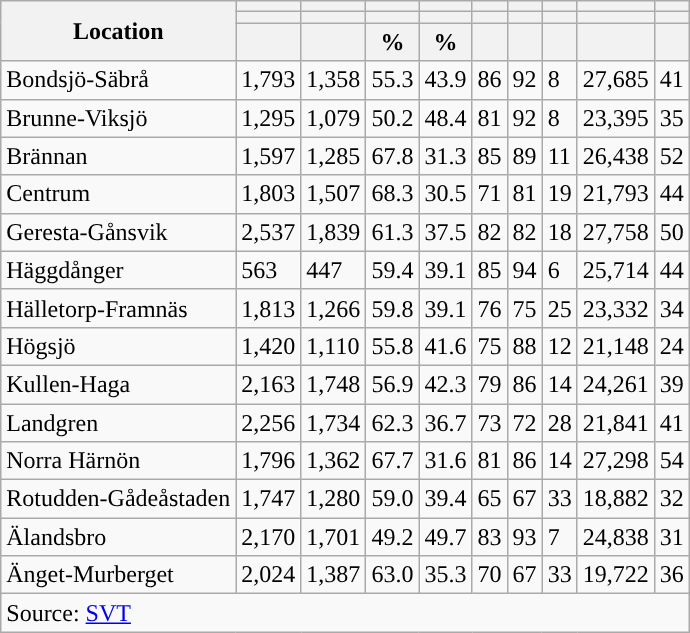<table role="presentation" class="wikitable sortable mw-collapsible">
<tr>
<th rowspan="3">Location</th>
<th></th>
<th></th>
<th></th>
<th></th>
<th></th>
<th></th>
<th></th>
<th></th>
<th></th>
</tr>
<tr>
<th></th>
<th></th>
<th style="background:"></th>
<th style="background:"></th>
<th></th>
<th></th>
<th></th>
<th></th>
<th></th>
</tr>
<tr>
<th data-sort-type="number"></th>
<th data-sort-type="number"></th>
<th data-sort-type="number">%</th>
<th data-sort-type="number">%</th>
<th data-sort-type="number"></th>
<th data-sort-type="number"></th>
<th data-sort-type="number"></th>
<th data-sort-type="number"></th>
<th data-sort-type="number"></th>
</tr>
<tr>
<td align="left">Bondsjö-Säbrå</td>
<td>1,793</td>
<td>1,358</td>
<td>55.3</td>
<td>43.9</td>
<td>86</td>
<td>92</td>
<td>8</td>
<td>27,685</td>
<td>41</td>
</tr>
<tr>
<td align="left">Brunne-Viksjö</td>
<td>1,295</td>
<td>1,079</td>
<td>50.2</td>
<td>48.4</td>
<td>81</td>
<td>92</td>
<td>8</td>
<td>23,395</td>
<td>35</td>
</tr>
<tr>
<td align="left">Brännan</td>
<td>1,597</td>
<td>1,285</td>
<td>67.8</td>
<td>31.3</td>
<td>85</td>
<td>89</td>
<td>11</td>
<td>26,438</td>
<td>52</td>
</tr>
<tr>
<td align="left">Centrum</td>
<td>1,803</td>
<td>1,507</td>
<td>68.3</td>
<td>30.5</td>
<td>71</td>
<td>81</td>
<td>19</td>
<td>21,793</td>
<td>44</td>
</tr>
<tr>
<td align="left">Geresta-Gånsvik</td>
<td>2,537</td>
<td>1,839</td>
<td>61.3</td>
<td>37.5</td>
<td>82</td>
<td>82</td>
<td>18</td>
<td>27,758</td>
<td>50</td>
</tr>
<tr>
<td align="left">Häggdånger</td>
<td>563</td>
<td>447</td>
<td>59.4</td>
<td>39.1</td>
<td>85</td>
<td>94</td>
<td>6</td>
<td>25,714</td>
<td>44</td>
</tr>
<tr>
<td align="left">Hälletorp-Framnäs</td>
<td>1,813</td>
<td>1,266</td>
<td>59.8</td>
<td>39.1</td>
<td>76</td>
<td>75</td>
<td>25</td>
<td>23,332</td>
<td>34</td>
</tr>
<tr>
<td align="left">Högsjö</td>
<td>1,420</td>
<td>1,110</td>
<td>55.8</td>
<td>41.6</td>
<td>75</td>
<td>88</td>
<td>12</td>
<td>21,148</td>
<td>24</td>
</tr>
<tr>
<td align="left">Kullen-Haga</td>
<td>2,163</td>
<td>1,748</td>
<td>56.9</td>
<td>42.3</td>
<td>79</td>
<td>86</td>
<td>14</td>
<td>24,261</td>
<td>39</td>
</tr>
<tr>
<td align="left">Landgren</td>
<td>2,256</td>
<td>1,734</td>
<td>62.3</td>
<td>36.7</td>
<td>73</td>
<td>72</td>
<td>28</td>
<td>21,841</td>
<td>41</td>
</tr>
<tr>
<td align="left">Norra Härnön</td>
<td>1,796</td>
<td>1,362</td>
<td>67.7</td>
<td>31.6</td>
<td>81</td>
<td>86</td>
<td>14</td>
<td>27,298</td>
<td>54</td>
</tr>
<tr>
<td align="left">Rotudden-Gådeåstaden</td>
<td>1,747</td>
<td>1,280</td>
<td>59.0</td>
<td>39.4</td>
<td>65</td>
<td>67</td>
<td>33</td>
<td>18,882</td>
<td>32</td>
</tr>
<tr>
<td align="left">Älandsbro</td>
<td>2,170</td>
<td>1,701</td>
<td>49.2</td>
<td>49.7</td>
<td>83</td>
<td>93</td>
<td>7</td>
<td>24,838</td>
<td>31</td>
</tr>
<tr>
<td align="left">Änget-Murberget</td>
<td>2,024</td>
<td>1,387</td>
<td>63.0</td>
<td>35.3</td>
<td>70</td>
<td>67</td>
<td>33</td>
<td>19,722</td>
<td>36</td>
</tr>
<tr>
<td colspan="10" align="left">Source: <a href='#'>SVT</a></td>
</tr>
</table>
